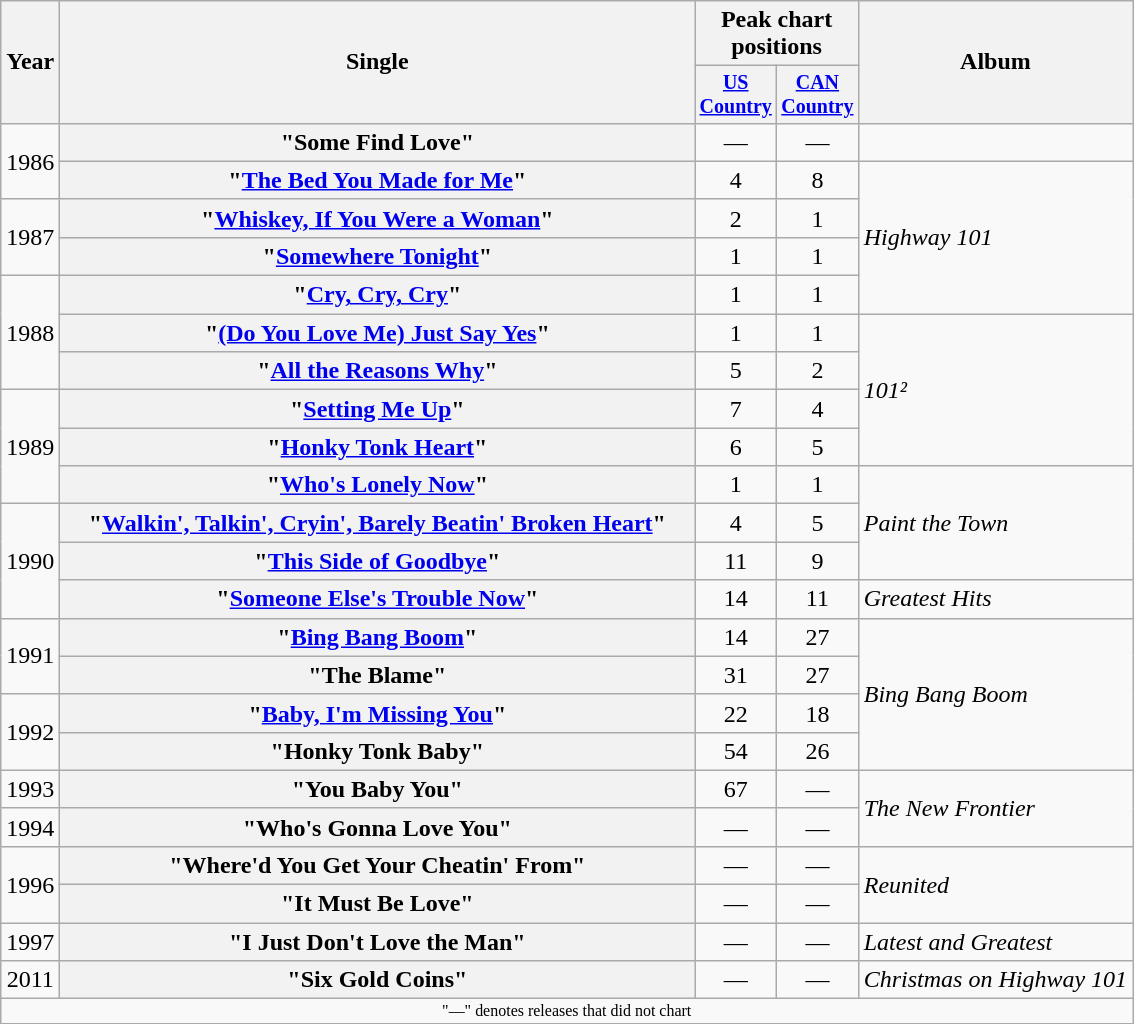<table class="wikitable plainrowheaders" style="text-align:center;">
<tr>
<th rowspan="2">Year</th>
<th rowspan="2" style="width:26em;">Single</th>
<th colspan="2">Peak chart<br>positions</th>
<th rowspan="2">Album</th>
</tr>
<tr style="font-size:smaller;">
<th width="45"><a href='#'>US Country</a></th>
<th width="45"><a href='#'>CAN Country</a></th>
</tr>
<tr>
<td rowspan="2">1986</td>
<th scope="row">"Some Find Love"</th>
<td>—</td>
<td>—</td>
<td></td>
</tr>
<tr>
<th scope="row">"<a href='#'>The Bed You Made for Me</a>"</th>
<td>4</td>
<td>8</td>
<td align="left" rowspan="4"><em>Highway 101</em></td>
</tr>
<tr>
<td rowspan="2">1987</td>
<th scope="row">"<a href='#'>Whiskey, If You Were a Woman</a>"</th>
<td>2</td>
<td>1</td>
</tr>
<tr>
<th scope="row">"<a href='#'>Somewhere Tonight</a>"</th>
<td>1</td>
<td>1</td>
</tr>
<tr>
<td rowspan="3">1988</td>
<th scope="row">"<a href='#'>Cry, Cry, Cry</a>"</th>
<td>1</td>
<td>1</td>
</tr>
<tr>
<th scope="row">"<a href='#'>(Do You Love Me) Just Say Yes</a>"</th>
<td>1</td>
<td>1</td>
<td align="left" rowspan="4"><em>101²</em></td>
</tr>
<tr>
<th scope="row">"<a href='#'>All the Reasons Why</a>"</th>
<td>5</td>
<td>2</td>
</tr>
<tr>
<td rowspan="3">1989</td>
<th scope="row">"<a href='#'>Setting Me Up</a>"</th>
<td>7</td>
<td>4</td>
</tr>
<tr>
<th scope="row">"<a href='#'>Honky Tonk Heart</a>"</th>
<td>6</td>
<td>5</td>
</tr>
<tr>
<th scope="row">"<a href='#'>Who's Lonely Now</a>"</th>
<td>1</td>
<td>1</td>
<td align="left" rowspan="3"><em>Paint the Town</em></td>
</tr>
<tr>
<td rowspan="3">1990</td>
<th scope="row">"<a href='#'>Walkin', Talkin', Cryin', Barely Beatin' Broken Heart</a>"</th>
<td>4</td>
<td>5</td>
</tr>
<tr>
<th scope="row">"<a href='#'>This Side of Goodbye</a>"</th>
<td>11</td>
<td>9</td>
</tr>
<tr>
<th scope="row">"<a href='#'>Someone Else's Trouble Now</a>"</th>
<td>14</td>
<td>11</td>
<td align="left"><em>Greatest Hits</em></td>
</tr>
<tr>
<td rowspan="2">1991</td>
<th scope="row">"<a href='#'>Bing Bang Boom</a>"</th>
<td>14</td>
<td>27</td>
<td align="left" rowspan="4"><em>Bing Bang Boom</em></td>
</tr>
<tr>
<th scope="row">"The Blame"</th>
<td>31</td>
<td>27</td>
</tr>
<tr>
<td rowspan="2">1992</td>
<th scope="row">"<a href='#'>Baby, I'm Missing You</a>"</th>
<td>22</td>
<td>18</td>
</tr>
<tr>
<th scope="row">"Honky Tonk Baby"</th>
<td>54</td>
<td>26</td>
</tr>
<tr>
<td>1993</td>
<th scope="row">"You Baby You"</th>
<td>67</td>
<td>—</td>
<td align="left" rowspan="2"><em>The New Frontier</em></td>
</tr>
<tr>
<td>1994</td>
<th scope="row">"Who's Gonna Love You"</th>
<td>—</td>
<td>—</td>
</tr>
<tr>
<td rowspan="2">1996</td>
<th scope="row">"Where'd You Get Your Cheatin' From"</th>
<td>—</td>
<td>—</td>
<td align="left" rowspan="2"><em>Reunited</em></td>
</tr>
<tr>
<th scope="row">"It Must Be Love"</th>
<td>—</td>
<td>—</td>
</tr>
<tr>
<td>1997</td>
<th scope="row">"I Just Don't Love the Man"</th>
<td>—</td>
<td>—</td>
<td align="left"><em>Latest and Greatest</em></td>
</tr>
<tr>
<td>2011</td>
<th scope="row">"Six Gold Coins"</th>
<td>—</td>
<td>—</td>
<td align="left"><em>Christmas on Highway 101</em></td>
</tr>
<tr>
<td colspan="5" style="font-size:8pt">"—" denotes releases that did not chart</td>
</tr>
<tr>
</tr>
</table>
